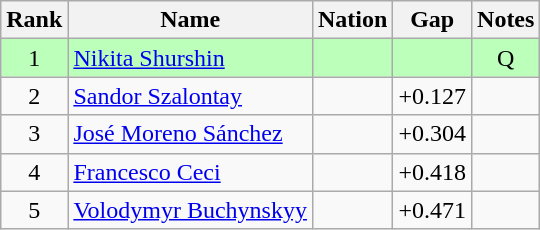<table class="wikitable sortable" style="text-align:center">
<tr>
<th>Rank</th>
<th>Name</th>
<th>Nation</th>
<th>Gap</th>
<th>Notes</th>
</tr>
<tr bgcolor=bbffbb>
<td>1</td>
<td align=left><a href='#'>Nikita Shurshin</a></td>
<td align=left></td>
<td></td>
<td>Q</td>
</tr>
<tr>
<td>2</td>
<td align=left><a href='#'>Sandor Szalontay</a></td>
<td align=left></td>
<td>+0.127</td>
<td></td>
</tr>
<tr>
<td>3</td>
<td align=left><a href='#'>José Moreno Sánchez</a></td>
<td align=left></td>
<td>+0.304</td>
<td></td>
</tr>
<tr>
<td>4</td>
<td align=left><a href='#'>Francesco Ceci</a></td>
<td align=left></td>
<td>+0.418</td>
<td></td>
</tr>
<tr>
<td>5</td>
<td align=left><a href='#'>Volodymyr Buchynskyy</a></td>
<td align=left></td>
<td>+0.471</td>
<td></td>
</tr>
</table>
